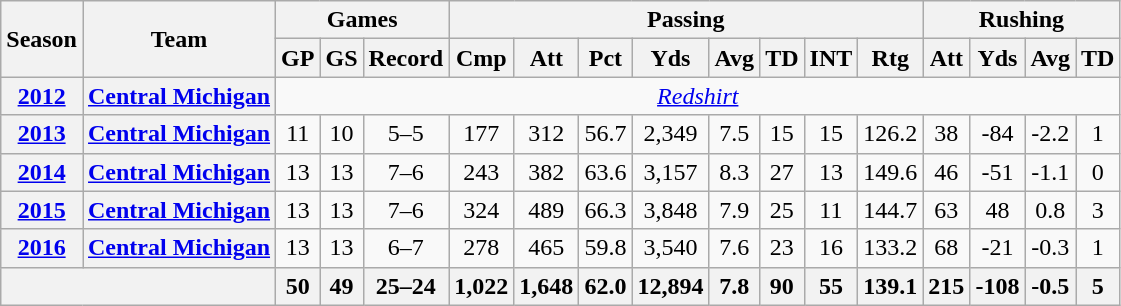<table class="wikitable" style="text-align: center;">
<tr>
<th rowspan="2">Season</th>
<th rowspan="2">Team</th>
<th colspan="3">Games</th>
<th colspan="8">Passing</th>
<th colspan="4">Rushing</th>
</tr>
<tr>
<th>GP</th>
<th>GS</th>
<th>Record</th>
<th>Cmp</th>
<th>Att</th>
<th>Pct</th>
<th>Yds</th>
<th>Avg</th>
<th>TD</th>
<th>INT</th>
<th>Rtg</th>
<th>Att</th>
<th>Yds</th>
<th>Avg</th>
<th>TD</th>
</tr>
<tr>
<th><a href='#'>2012</a></th>
<th><a href='#'>Central Michigan</a></th>
<td colspan="15"> <em><a href='#'>Redshirt</a></em></td>
</tr>
<tr>
<th><a href='#'>2013</a></th>
<th><a href='#'>Central Michigan</a></th>
<td>11</td>
<td>10</td>
<td>5–5</td>
<td>177</td>
<td>312</td>
<td>56.7</td>
<td>2,349</td>
<td>7.5</td>
<td>15</td>
<td>15</td>
<td>126.2</td>
<td>38</td>
<td>-84</td>
<td>-2.2</td>
<td>1</td>
</tr>
<tr>
<th><a href='#'>2014</a></th>
<th><a href='#'>Central Michigan</a></th>
<td>13</td>
<td>13</td>
<td>7–6</td>
<td>243</td>
<td>382</td>
<td>63.6</td>
<td>3,157</td>
<td>8.3</td>
<td>27</td>
<td>13</td>
<td>149.6</td>
<td>46</td>
<td>-51</td>
<td>-1.1</td>
<td>0</td>
</tr>
<tr>
<th><a href='#'>2015</a></th>
<th><a href='#'>Central Michigan</a></th>
<td>13</td>
<td>13</td>
<td>7–6</td>
<td>324</td>
<td>489</td>
<td>66.3</td>
<td>3,848</td>
<td>7.9</td>
<td>25</td>
<td>11</td>
<td>144.7</td>
<td>63</td>
<td>48</td>
<td>0.8</td>
<td>3</td>
</tr>
<tr>
<th><a href='#'>2016</a></th>
<th><a href='#'>Central Michigan</a></th>
<td>13</td>
<td>13</td>
<td>6–7</td>
<td>278</td>
<td>465</td>
<td>59.8</td>
<td>3,540</td>
<td>7.6</td>
<td>23</td>
<td>16</td>
<td>133.2</td>
<td>68</td>
<td>-21</td>
<td>-0.3</td>
<td>1</td>
</tr>
<tr>
<th colspan="2"></th>
<th>50</th>
<th>49</th>
<th>25–24</th>
<th>1,022</th>
<th>1,648</th>
<th>62.0</th>
<th>12,894</th>
<th>7.8</th>
<th>90</th>
<th>55</th>
<th>139.1</th>
<th>215</th>
<th>-108</th>
<th>-0.5</th>
<th>5</th>
</tr>
</table>
